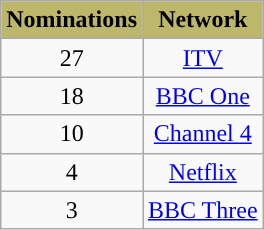<table class="wikitable" style="text-align:center;">
<tr>
<th style="background:#BDB76B;">Nominations</th>
<th style="background:#BDB76B;">Network</th>
</tr>
<tr>
<td>27</td>
<td><a href='#'>ITV</a></td>
</tr>
<tr>
<td>18</td>
<td><a href='#'>BBC One</a></td>
</tr>
<tr>
<td>10</td>
<td><a href='#'>Channel 4</a></td>
</tr>
<tr>
<td>4</td>
<td><a href='#'>Netflix</a></td>
</tr>
<tr>
<td>3</td>
<td><a href='#'>BBC Three</a></td>
</tr>
</table>
